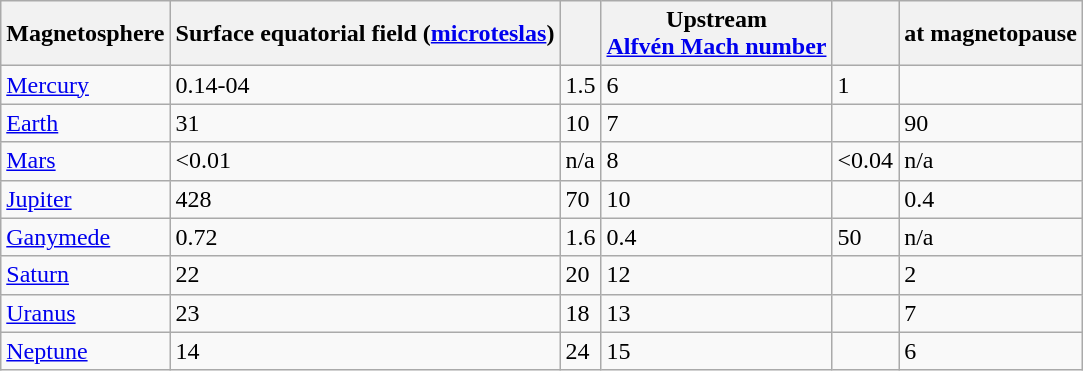<table class="wikitable sortable mw-collapsible">
<tr>
<th>Magnetosphere</th>
<th>Surface equatorial field (<a href='#'>microteslas</a>)</th>
<th></th>
<th>Upstream<br><a href='#'>Alfvén Mach number</a></th>
<th></th>
<th> at magnetopause</th>
</tr>
<tr>
<td><a href='#'>Mercury</a></td>
<td>0.14-04</td>
<td>1.5</td>
<td>6</td>
<td>1</td>
<td></td>
</tr>
<tr>
<td><a href='#'>Earth</a></td>
<td>31</td>
<td>10</td>
<td>7</td>
<td></td>
<td>90</td>
</tr>
<tr>
<td><a href='#'>Mars</a></td>
<td><0.01</td>
<td>n/a</td>
<td>8</td>
<td><0.04</td>
<td>n/a</td>
</tr>
<tr>
<td><a href='#'>Jupiter</a></td>
<td>428</td>
<td>70</td>
<td>10</td>
<td></td>
<td>0.4</td>
</tr>
<tr>
<td><a href='#'>Ganymede</a></td>
<td>0.72</td>
<td>1.6</td>
<td>0.4</td>
<td>50</td>
<td>n/a</td>
</tr>
<tr>
<td><a href='#'>Saturn</a></td>
<td>22</td>
<td>20</td>
<td>12</td>
<td></td>
<td>2</td>
</tr>
<tr>
<td><a href='#'>Uranus</a></td>
<td>23</td>
<td>18</td>
<td>13</td>
<td></td>
<td>7</td>
</tr>
<tr>
<td><a href='#'>Neptune</a></td>
<td>14</td>
<td>24</td>
<td>15</td>
<td></td>
<td>6</td>
</tr>
</table>
